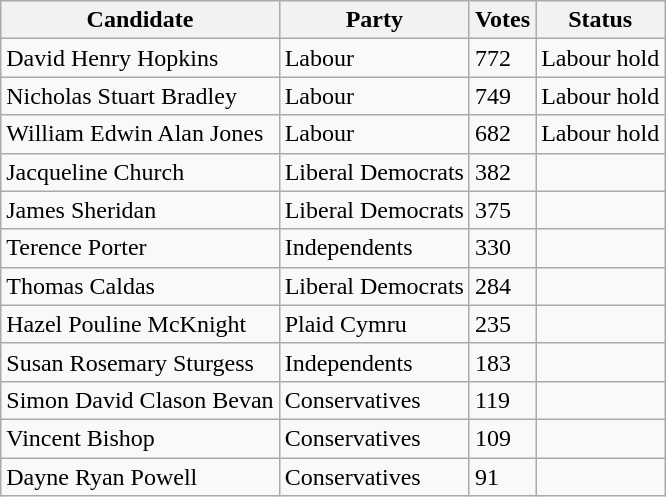<table class="wikitable sortable">
<tr>
<th>Candidate</th>
<th>Party</th>
<th>Votes</th>
<th>Status</th>
</tr>
<tr>
<td>David Henry Hopkins</td>
<td>Labour</td>
<td>772</td>
<td>Labour hold</td>
</tr>
<tr>
<td>Nicholas Stuart Bradley</td>
<td>Labour</td>
<td>749</td>
<td>Labour hold</td>
</tr>
<tr>
<td>William Edwin Alan Jones</td>
<td>Labour</td>
<td>682</td>
<td>Labour hold</td>
</tr>
<tr>
<td>Jacqueline Church</td>
<td>Liberal Democrats</td>
<td>382</td>
<td></td>
</tr>
<tr>
<td>James Sheridan</td>
<td>Liberal Democrats</td>
<td>375</td>
<td></td>
</tr>
<tr>
<td>Terence Porter</td>
<td>Independents</td>
<td>330</td>
<td></td>
</tr>
<tr>
<td>Thomas Caldas</td>
<td>Liberal Democrats</td>
<td>284</td>
<td></td>
</tr>
<tr>
<td>Hazel Pouline McKnight</td>
<td>Plaid Cymru</td>
<td>235</td>
<td></td>
</tr>
<tr>
<td>Susan Rosemary Sturgess</td>
<td>Independents</td>
<td>183</td>
<td></td>
</tr>
<tr>
<td>Simon David Clason Bevan</td>
<td>Conservatives</td>
<td>119</td>
<td></td>
</tr>
<tr>
<td>Vincent Bishop</td>
<td>Conservatives</td>
<td>109</td>
<td></td>
</tr>
<tr>
<td>Dayne Ryan Powell</td>
<td>Conservatives</td>
<td>91</td>
<td></td>
</tr>
</table>
